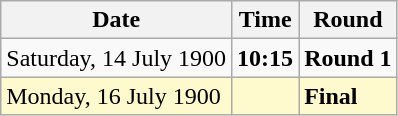<table class="wikitable">
<tr>
<th>Date</th>
<th>Time</th>
<th>Round</th>
</tr>
<tr>
<td>Saturday, 14 July 1900</td>
<td><strong>10:15</strong></td>
<td><strong>Round 1</strong></td>
</tr>
<tr style=background:lemonchiffon>
<td>Monday, 16 July 1900</td>
<td></td>
<td><strong>Final</strong></td>
</tr>
</table>
